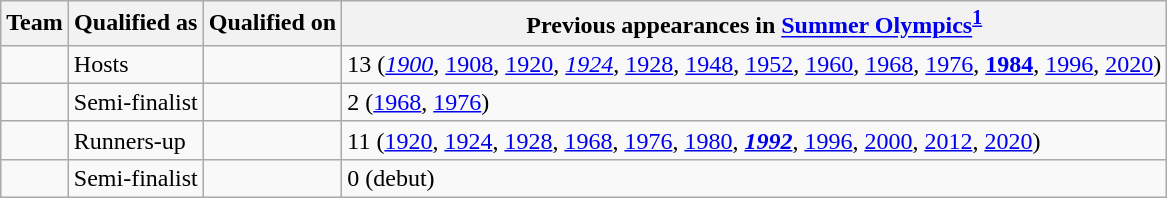<table class="wikitable sortable">
<tr>
<th>Team</th>
<th>Qualified as</th>
<th>Qualified on</th>
<th data-sort-type="number">Previous appearances in <a href='#'>Summer Olympics</a><sup><a href='#'>1</a></sup></th>
</tr>
<tr>
<td></td>
<td>Hosts</td>
<td></td>
<td>13 (<em><a href='#'>1900</a></em>, <a href='#'>1908</a>, <a href='#'>1920</a>, <em><a href='#'>1924</a></em>, <a href='#'>1928</a>, <a href='#'>1948</a>, <a href='#'>1952</a>, <a href='#'>1960</a>, <a href='#'>1968</a>, <a href='#'>1976</a>, <strong><a href='#'>1984</a></strong>, <a href='#'>1996</a>, <a href='#'>2020</a>)</td>
</tr>
<tr>
<td></td>
<td>Semi-finalist</td>
<td></td>
<td>2 (<a href='#'>1968</a>, <a href='#'>1976</a>)</td>
</tr>
<tr>
<td></td>
<td>Runners-up</td>
<td></td>
<td>11 (<a href='#'>1920</a>, <a href='#'>1924</a>, <a href='#'>1928</a>, <a href='#'>1968</a>, <a href='#'>1976</a>, <a href='#'>1980</a>, <strong><em><a href='#'>1992</a></em></strong>, <a href='#'>1996</a>, <a href='#'>2000</a>, <a href='#'>2012</a>, <a href='#'>2020</a>)</td>
</tr>
<tr>
<td></td>
<td>Semi-finalist</td>
<td></td>
<td>0 (debut)</td>
</tr>
</table>
